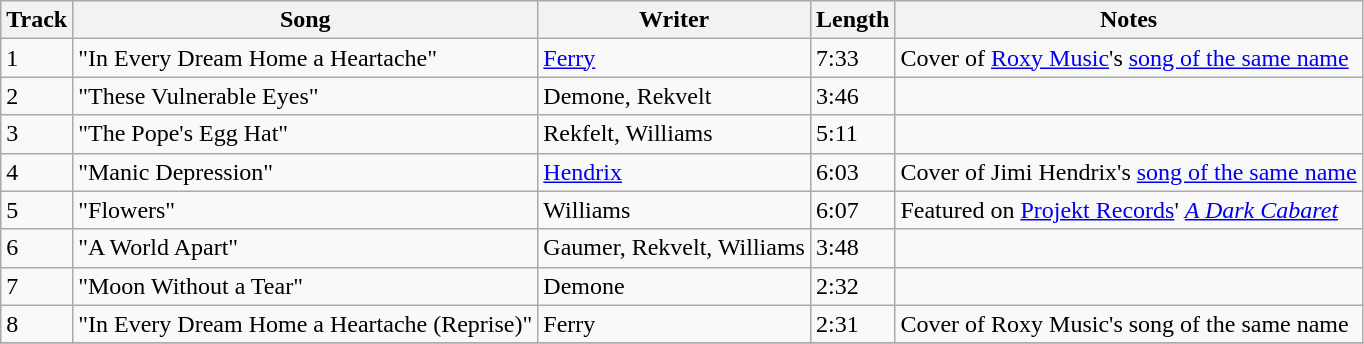<table class="wikitable">
<tr>
<th>Track</th>
<th>Song</th>
<th>Writer</th>
<th>Length</th>
<th>Notes</th>
</tr>
<tr>
<td>1</td>
<td>"In Every Dream Home a Heartache"</td>
<td><a href='#'>Ferry</a></td>
<td>7:33</td>
<td>Cover of <a href='#'>Roxy Music</a>'s <a href='#'>song of the same name</a></td>
</tr>
<tr>
<td>2</td>
<td>"These Vulnerable Eyes"</td>
<td>Demone, Rekvelt</td>
<td>3:46</td>
<td></td>
</tr>
<tr>
<td>3</td>
<td>"The Pope's Egg Hat"</td>
<td>Rekfelt, Williams</td>
<td>5:11</td>
<td></td>
</tr>
<tr>
<td>4</td>
<td>"Manic Depression"</td>
<td><a href='#'>Hendrix</a></td>
<td>6:03</td>
<td>Cover of Jimi Hendrix's <a href='#'>song of the same name</a></td>
</tr>
<tr>
<td>5</td>
<td>"Flowers"</td>
<td>Williams</td>
<td>6:07</td>
<td>Featured on <a href='#'>Projekt Records</a>' <em><a href='#'>A Dark Cabaret</a></em></td>
</tr>
<tr>
<td>6</td>
<td>"A World Apart"</td>
<td>Gaumer, Rekvelt, Williams</td>
<td>3:48</td>
<td></td>
</tr>
<tr>
<td>7</td>
<td>"Moon Without a Tear"</td>
<td>Demone</td>
<td>2:32</td>
<td></td>
</tr>
<tr>
<td>8</td>
<td>"In Every Dream Home a Heartache (Reprise)"</td>
<td>Ferry</td>
<td>2:31</td>
<td>Cover of Roxy Music's song of the same name</td>
</tr>
<tr>
</tr>
</table>
